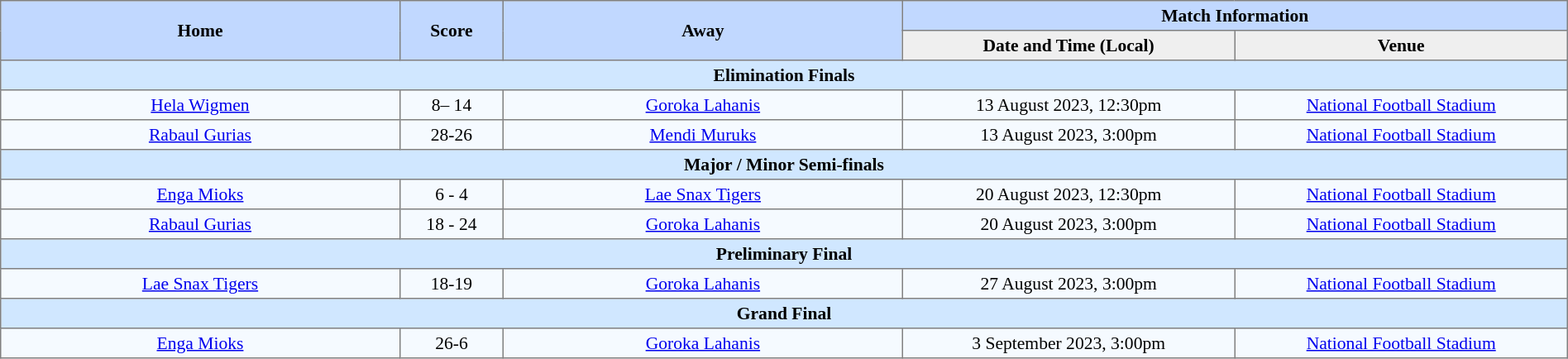<table border="1" cellpadding="3" cellspacing="0" style="border-collapse:collapse; font-size:90%; text-align:center; width:100%;">
<tr style="background:#c1d8ff;">
<th rowspan=2 width=12%>Home</th>
<th rowspan=2 width=3%>Score</th>
<th rowspan=2 width=12%>Away</th>
<th colspan=5>Match Information</th>
</tr>
<tr bgcolor=#EFEFEF>
<th width=10%>Date and Time (Local)</th>
<th width=10%>Venue</th>
</tr>
<tr style="background:#d0e7ff;">
<td colspan=5><strong>Elimination Finals</strong></td>
</tr>
<tr style="background:#f5faff;">
<td><a href='#'>Hela Wigmen</a></td>
<td>8– 14</td>
<td><a href='#'>Goroka Lahanis</a></td>
<td>13 August 2023, 12:30pm</td>
<td><a href='#'>National Football Stadium</a></td>
</tr>
<tr style="background:#f5faff;">
<td><a href='#'>Rabaul Gurias</a></td>
<td>28-26</td>
<td><a href='#'>Mendi Muruks</a></td>
<td>13 August 2023, 3:00pm</td>
<td><a href='#'>National Football Stadium</a></td>
</tr>
<tr style="background:#d0e7ff;">
<td colspan=5><strong>Major / Minor Semi-finals</strong></td>
</tr>
<tr style="background:#f5faff;">
<td><a href='#'>Enga Mioks</a></td>
<td>6 - 4</td>
<td> <a href='#'>Lae Snax Tigers</a></td>
<td>20 August 2023, 12:30pm</td>
<td><a href='#'>National Football Stadium</a></td>
</tr>
<tr style="background:#f5faff;">
<td><a href='#'>Rabaul Gurias</a></td>
<td>18 - 24</td>
<td><a href='#'>Goroka Lahanis</a></td>
<td>20 August 2023, 3:00pm</td>
<td><a href='#'>National Football Stadium</a></td>
</tr>
<tr style="background:#d0e7ff;">
<td colspan=5><strong>Preliminary Final</strong></td>
</tr>
<tr style="background:#f5faff;">
<td> <a href='#'>Lae Snax Tigers</a></td>
<td>18-19</td>
<td><a href='#'>Goroka Lahanis</a></td>
<td>27 August 2023, 3:00pm</td>
<td><a href='#'>National Football Stadium</a></td>
</tr>
<tr style="background:#d0e7ff;">
<td colspan=5><strong>Grand Final</strong></td>
</tr>
<tr style="background:#f5faff;">
<td><a href='#'>Enga Mioks</a></td>
<td>26-6</td>
<td><a href='#'>Goroka Lahanis</a></td>
<td>3 September 2023, 3:00pm</td>
<td><a href='#'>National Football Stadium</a></td>
</tr>
</table>
